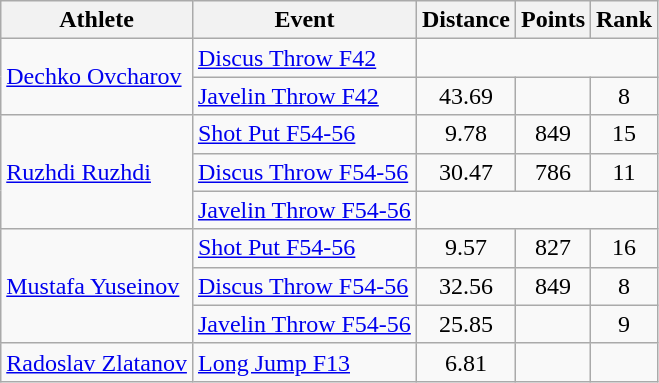<table class="wikitable">
<tr>
<th>Athlete</th>
<th>Event</th>
<th>Distance</th>
<th>Points</th>
<th>Rank</th>
</tr>
<tr align=center>
<td align=left rowspan=2><a href='#'>Dechko Ovcharov</a></td>
<td align=left><a href='#'>Discus Throw F42</a></td>
<td colspan=3></td>
</tr>
<tr align=center>
<td align=left><a href='#'>Javelin Throw F42</a></td>
<td>43.69</td>
<td></td>
<td>8</td>
</tr>
<tr align=center>
<td align=left rowspan=3><a href='#'>Ruzhdi Ruzhdi</a></td>
<td align=left><a href='#'>Shot Put F54-56</a></td>
<td>9.78</td>
<td>849</td>
<td>15</td>
</tr>
<tr align=center>
<td align=left><a href='#'>Discus Throw F54-56</a></td>
<td>30.47</td>
<td>786</td>
<td>11</td>
</tr>
<tr align=center>
<td align=left><a href='#'>Javelin Throw F54-56</a></td>
<td colspan=3></td>
</tr>
<tr align=center>
<td align=left rowspan=3><a href='#'>Mustafa Yuseinov</a></td>
<td align=left><a href='#'>Shot Put F54-56</a></td>
<td>9.57</td>
<td>827</td>
<td>16</td>
</tr>
<tr align=center>
<td align=left><a href='#'>Discus Throw F54-56</a></td>
<td>32.56</td>
<td>849</td>
<td>8</td>
</tr>
<tr align=center>
<td align=left><a href='#'>Javelin Throw F54-56</a></td>
<td>25.85</td>
<td></td>
<td>9</td>
</tr>
<tr align=center>
<td align=left><a href='#'>Radoslav Zlatanov</a></td>
<td align=left><a href='#'>Long Jump F13</a></td>
<td>6.81</td>
<td></td>
<td></td>
</tr>
</table>
